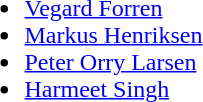<table>
<tr>
<td><strong></strong><br><ul><li><a href='#'>Vegard Forren</a></li><li><a href='#'>Markus Henriksen</a></li><li><a href='#'>Peter Orry Larsen</a></li><li><a href='#'>Harmeet Singh</a></li></ul></td>
</tr>
</table>
